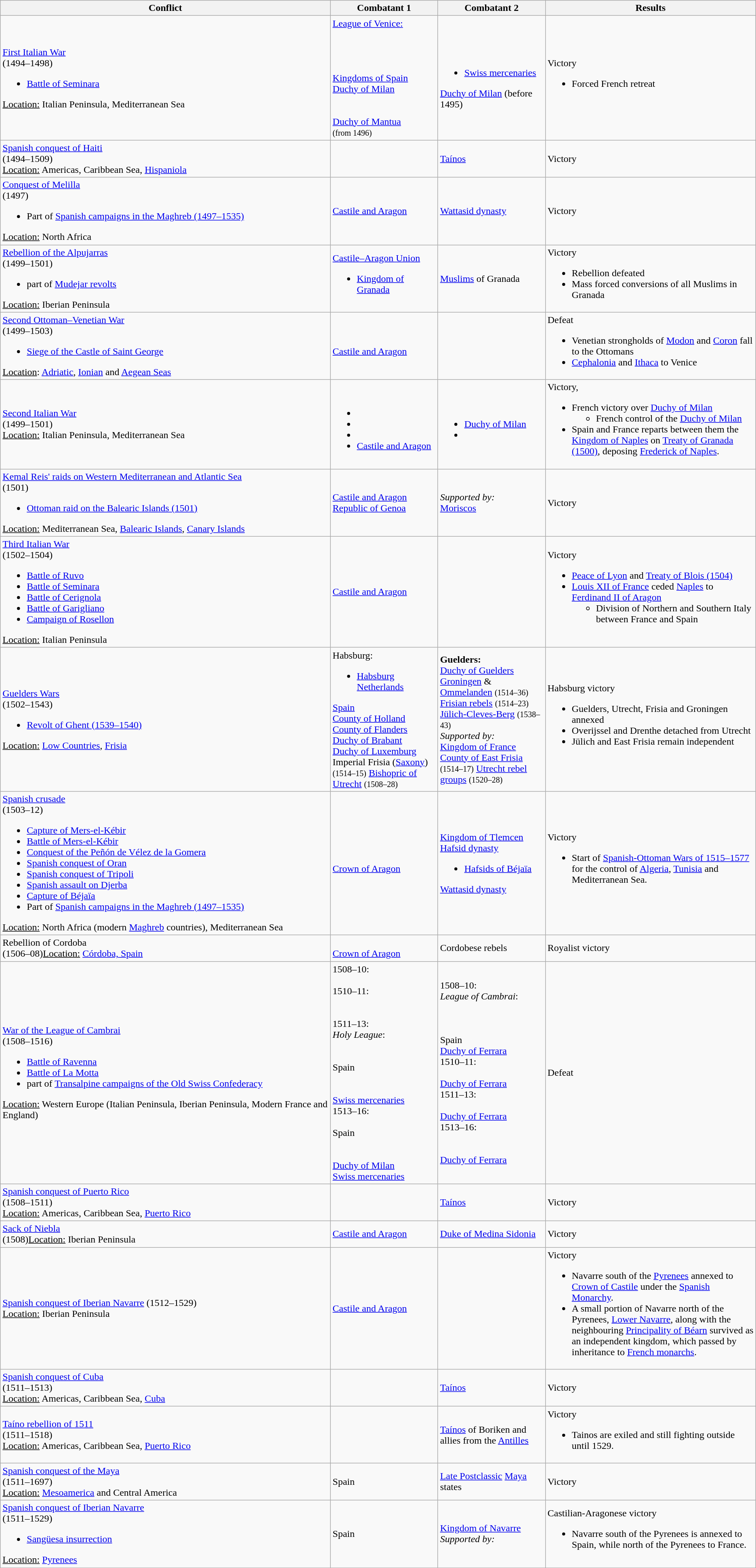<table class="wikitable">
<tr>
<th>Conflict</th>
<th width=170px>Combatant 1</th>
<th width=170px>Combatant 2</th>
<th width=340px>Results</th>
</tr>
<tr>
<td><a href='#'>First Italian War</a><br>(1494–1498)<br><ul><li><a href='#'>Battle of Seminara</a></li></ul><u>Location:</u> Italian Peninsula, Mediterranean Sea</td>
<td><a href='#'>League of Venice:</a><br><br><br>
<br>
<br>
 <a href='#'>Kingdoms of Spain</a><br>
 <a href='#'>Duchy of Milan</a><br>
<br>
<br>
 <a href='#'>Duchy of Mantua</a><br>
 <small>(from 1496)</small></td>
<td><br><ul><li> <a href='#'>Swiss mercenaries</a></li></ul> <a href='#'>Duchy of Milan</a> (before 1495)</td>
<td>Victory<br><ul><li>Forced French retreat</li></ul></td>
</tr>
<tr>
<td><a href='#'>Spanish conquest of Haiti</a><br>(1494–1509)<br><u>Location:</u> Americas, Caribbean Sea, <a href='#'>Hispaniola</a></td>
<td></td>
<td><a href='#'>Taínos</a></td>
<td>Victory</td>
</tr>
<tr>
<td><a href='#'>Conquest of Melilla</a><br>(1497)<br><ul><li>Part of <a href='#'>Spanish campaigns in the Maghreb (1497–1535)</a></li></ul><u>Location:</u> North Africa</td>
<td> <a href='#'>Castile and Aragon</a></td>
<td><a href='#'>Wattasid dynasty</a></td>
<td>Victory</td>
</tr>
<tr>
<td><a href='#'>Rebellion of the Alpujarras</a><br>(1499–1501)<ul><li>part of <a href='#'>Mudejar revolts</a></li></ul><u>Location:</u> Iberian Peninsula</td>
<td> <a href='#'>Castile–Aragon Union</a><br><ul><li> <a href='#'>Kingdom of Granada</a></li></ul></td>
<td> <a href='#'>Muslims</a> of Granada</td>
<td>Victory<br><ul><li>Rebellion defeated</li><li>Mass forced conversions of all Muslims in Granada</li></ul></td>
</tr>
<tr>
<td><a href='#'>Second Ottoman–Venetian War</a><br>(1499–1503)<br><ul><li><a href='#'>Siege of the Castle of Saint George</a></li></ul><u>Location</u>: <a href='#'>Adriatic</a>, <a href='#'>Ionian</a> and <a href='#'>Aegean Seas</a></td>
<td><br><span></span> <a href='#'>Castile and Aragon</a></td>
<td></td>
<td>Defeat<br><ul><li>Venetian strongholds of <a href='#'>Modon</a> and <a href='#'>Coron</a> fall to the Ottomans</li><li><a href='#'>Cephalonia</a> and <a href='#'>Ithaca</a> to Venice</li></ul></td>
</tr>
<tr>
<td><a href='#'>Second Italian War</a><br>(1499–1501)<br><u>Location:</u> Italian Peninsula, Mediterranean Sea</td>
<td><br><ul><li></li><li></li><li></li><li><span></span> <a href='#'>Castile and Aragon</a></li></ul></td>
<td><br><ul><li><span></span> <a href='#'>Duchy of Milan</a></li><li></li></ul></td>
<td>Victory,<br><ul><li>French victory over <a href='#'>Duchy of Milan</a><ul><li>French control of the <a href='#'>Duchy of Milan</a></li></ul></li><li>Spain and France reparts between them the <a href='#'>Kingdom of Naples</a> on <a href='#'>Treaty of Granada (1500)</a>, deposing <a href='#'>Frederick of Naples</a>.</li></ul></td>
</tr>
<tr>
<td><a href='#'>Kemal Reis' raids on Western Mediterranean and Atlantic Sea</a><br>(1501)<ul><li><a href='#'>Ottoman raid on the Balearic Islands (1501)</a></li></ul><u>Location:</u> Mediterranean Sea, <a href='#'>Balearic Islands</a>, <a href='#'>Canary Islands</a></td>
<td> <a href='#'>Castile and Aragon</a><br> <a href='#'>Republic of Genoa</a></td>
<td> <em>Supported by:</em><br> <a href='#'>Moriscos</a></td>
<td>Victory</td>
</tr>
<tr>
<td><a href='#'>Third Italian War</a><br>(1502–1504)<br><ul><li><a href='#'>Battle of Ruvo</a></li><li><a href='#'>Battle of Seminara</a></li><li><a href='#'>Battle of Cerignola</a></li><li><a href='#'>Battle of Garigliano</a></li><li><a href='#'>Campaign of Rosellon</a></li></ul><u>Location:</u> Italian Peninsula</td>
<td><span></span> <a href='#'>Castile and Aragon</a></td>
<td></td>
<td>Victory<br><ul><li><a href='#'>Peace of Lyon</a> and <a href='#'>Treaty of Blois (1504)</a></li><li><a href='#'>Louis XII of France</a> ceded <a href='#'>Naples</a> to <a href='#'>Ferdinand II of Aragon</a><ul><li>Division of Northern and Southern Italy between France and Spain</li></ul></li></ul></td>
</tr>
<tr>
<td><a href='#'>Guelders Wars</a><br>(1502–1543)<ul><li><a href='#'>Revolt of Ghent (1539–1540)</a></li></ul><u>Location:</u> <a href='#'>Low Countries</a>, <a href='#'>Frisia</a></td>
<td>Habsburg:<br><ul><li> <a href='#'>Habsburg Netherlands</a></li></ul> <a href='#'>Spain</a><br> <a href='#'>County of Holland</a><br> <a href='#'>County of Flanders</a><br> <a href='#'>Duchy of Brabant</a><br> <a href='#'>Duchy of Luxemburg</a> Imperial Frisia (<a href='#'>Saxony</a>) <small>(1514–15)</small> <a href='#'>Bishopric of Utrecht</a> <small>(1508–28)</small></td>
<td><strong>Guelders:</strong><br> <a href='#'>Duchy of Guelders</a><br> <a href='#'>Groningen</a> & <a href='#'>Ommelanden</a> <small>(1514–36)</small><br> <a href='#'>Frisian rebels</a> <small>(1514–23)</small><br> <a href='#'>Jülich-Cleves-Berg</a> <small>(1538–43)</small><br><em>Supported by:</em><br> <a href='#'>Kingdom of France</a> <a href='#'>County of East Frisia</a> <small>(1514–17)</small> <a href='#'>Utrecht rebel groups</a> <small>(1520–28)</small></td>
<td>Habsburg victory<br><ul><li>Guelders, Utrecht, Frisia and Groningen annexed</li><li>Overijssel and Drenthe detached from Utrecht</li><li>Jülich and East Frisia remain independent</li></ul></td>
</tr>
<tr>
<td><a href='#'>Spanish crusade</a><br>(1503–12)<br><ul><li><a href='#'>Capture of Mers-el-Kébir</a></li><li><a href='#'>Battle of Mers-el-Kébir</a></li><li><a href='#'>Conquest of the Peñón de Vélez de la Gomera</a></li><li><a href='#'>Spanish conquest of Oran</a></li><li><a href='#'>Spanish conquest of Tripoli</a></li><li><a href='#'>Spanish assault on Djerba</a></li><li><a href='#'>Capture of Béjaïa</a></li><li>Part of <a href='#'>Spanish campaigns in the Maghreb (1497–1535)</a></li></ul><u>Location:</u> North Africa (modern <a href='#'>Maghreb</a> countries), Mediterranean Sea</td>
<td><br> <a href='#'>Crown of Aragon</a></td>
<td><a href='#'>Kingdom of Tlemcen</a><br> <a href='#'>Hafsid dynasty</a><br><ul><li> <a href='#'>Hafsids of Béjaïa</a></li></ul><a href='#'>Wattasid dynasty</a></td>
<td>Victory<br><ul><li>Start of <a href='#'>Spanish-Ottoman Wars of 1515–1577</a> for the control of <a href='#'>Algeria</a>, <a href='#'>Tunisia</a> and Mediterranean Sea.</li></ul></td>
</tr>
<tr>
<td>Rebellion of Cordoba<br>(1506–08)<u>Location:</u> <a href='#'>Córdoba, Spain</a></td>
<td><br> <a href='#'>Crown of Aragon</a></td>
<td>Cordobese rebels</td>
<td>Royalist victory</td>
</tr>
<tr>
<td><a href='#'>War of the League of Cambrai</a><br>(1508–1516)<br><ul><li><a href='#'>Battle of Ravenna</a></li><li><a href='#'>Battle of La Motta</a></li><li>part of <a href='#'>Transalpine campaigns of the Old Swiss Confederacy</a></li></ul><u>Location:</u> Western Europe (Italian Peninsula, Iberian Peninsula, Modern France and England)</td>
<td>1508–10:<br><br>1510–11:<br> <br> <br>1511–13:<br><em>Holy League</em>:<br><br> <br> Spain<br><br><br> <a href='#'>Swiss mercenaries</a><br>1513–16:<br><br> Spain<br> <br><br>  <a href='#'>Duchy of Milan</a><br> <a href='#'>Swiss mercenaries</a></td>
<td>1508–10:<br><em>League of Cambrai</em>:<br><br><br><br> Spain<br> <a href='#'>Duchy of Ferrara</a><br>1510–11:<br><br>  <a href='#'>Duchy of Ferrara</a><br>1511–13:<br><br> <a href='#'>Duchy of Ferrara</a><br>

1513–16:<br><br><br>  <a href='#'>Duchy of Ferrara</a></td>
<td>Defeat</td>
</tr>
<tr>
<td><a href='#'>Spanish conquest of Puerto Rico</a><br>(1508–1511)<br><u>Location:</u> Americas, Caribbean Sea, <a href='#'>Puerto Rico</a></td>
<td></td>
<td><a href='#'>Taínos</a></td>
<td>Victory</td>
</tr>
<tr>
<td><a href='#'>Sack of Niebla</a><br>(1508)<u>Location:</u> Iberian Peninsula</td>
<td> <a href='#'>Castile and Aragon</a></td>
<td><a href='#'>Duke of Medina Sidonia</a></td>
<td>Victory</td>
</tr>
<tr>
<td><a href='#'>Spanish conquest of Iberian Navarre</a> (1512–1529)<br><u>Location:</u> Iberian Peninsula</td>
<td> <a href='#'>Castile and Aragon</a></td>
<td><br></td>
<td>Victory<br><ul><li>Navarre south of the <a href='#'>Pyrenees</a> annexed to <a href='#'>Crown of Castile</a> under the <a href='#'>Spanish Monarchy</a>.</li><li>A small portion of Navarre north of the Pyrenees, <a href='#'>Lower Navarre</a>, along with the neighbouring <a href='#'>Principality of Béarn</a> survived as an independent kingdom, which passed by inheritance to <a href='#'>French monarchs</a>.</li></ul></td>
</tr>
<tr>
<td><a href='#'>Spanish conquest of Cuba</a><br>(1511–1513)<br><u>Location:</u> Americas, Caribbean Sea, <a href='#'>Cuba</a></td>
<td></td>
<td><a href='#'>Taínos</a></td>
<td>Victory</td>
</tr>
<tr>
<td><a href='#'>Taíno rebellion of 1511</a><br>(1511–1518)<br><u>Location:</u> Americas, Caribbean Sea, <a href='#'>Puerto Rico</a></td>
<td></td>
<td><a href='#'>Taínos</a> of Boriken and allies from the <a href='#'>Antilles</a></td>
<td>Victory<br><ul><li>Tainos are exiled and still fighting outside until 1529.</li></ul></td>
</tr>
<tr>
<td><a href='#'>Spanish conquest of the Maya</a><br>(1511–1697)<br><u>Location:</u> <a href='#'>Mesoamerica</a> and Central America</td>
<td> Spain</td>
<td><a href='#'>Late Postclassic</a> <a href='#'>Maya</a> states</td>
<td>Victory</td>
</tr>
<tr>
<td><a href='#'>Spanish conquest of Iberian Navarre</a><br>(1511–1529)<ul><li><a href='#'>Sangüesa insurrection</a></li></ul><u>Location:</u> <a href='#'>Pyrenees</a></td>
<td> Spain</td>
<td> <a href='#'>Kingdom of Navarre</a><br><em>Supported by:</em><br></td>
<td>Castilian-Aragonese victory<br><ul><li>Navarre south of the Pyrenees is annexed to Spain, while north of the Pyrenees to France.</li></ul></td>
</tr>
</table>
